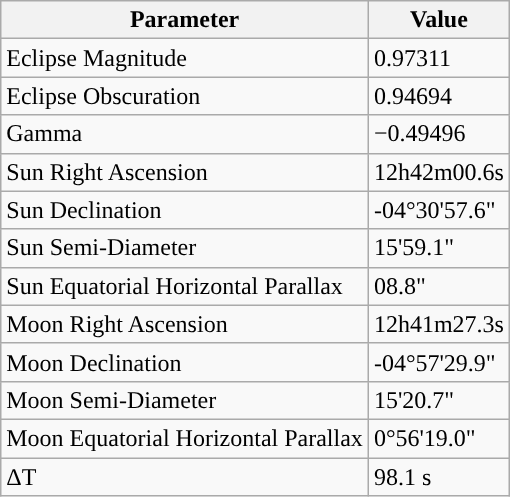<table class="wikitable">
<tr>
<th>Parameter</th>
<th>Value</th>
</tr>
<tr>
<td>Eclipse Magnitude</td>
<td>0.97311</td>
</tr>
<tr>
<td>Eclipse Obscuration</td>
<td>0.94694</td>
</tr>
<tr>
<td>Gamma</td>
<td>−0.49496</td>
</tr>
<tr>
<td>Sun Right Ascension</td>
<td>12h42m00.6s</td>
</tr>
<tr>
<td>Sun Declination</td>
<td>-04°30'57.6"</td>
</tr>
<tr>
<td>Sun Semi-Diameter</td>
<td>15'59.1"</td>
</tr>
<tr>
<td>Sun Equatorial Horizontal Parallax</td>
<td>08.8"</td>
</tr>
<tr>
<td>Moon Right Ascension</td>
<td>12h41m27.3s</td>
</tr>
<tr>
<td>Moon Declination</td>
<td>-04°57'29.9"</td>
</tr>
<tr>
<td>Moon Semi-Diameter</td>
<td>15'20.7"</td>
</tr>
<tr>
<td>Moon Equatorial Horizontal Parallax</td>
<td>0°56'19.0"</td>
</tr>
<tr>
<td>ΔT</td>
<td>98.1 s</td>
</tr>
</table>
